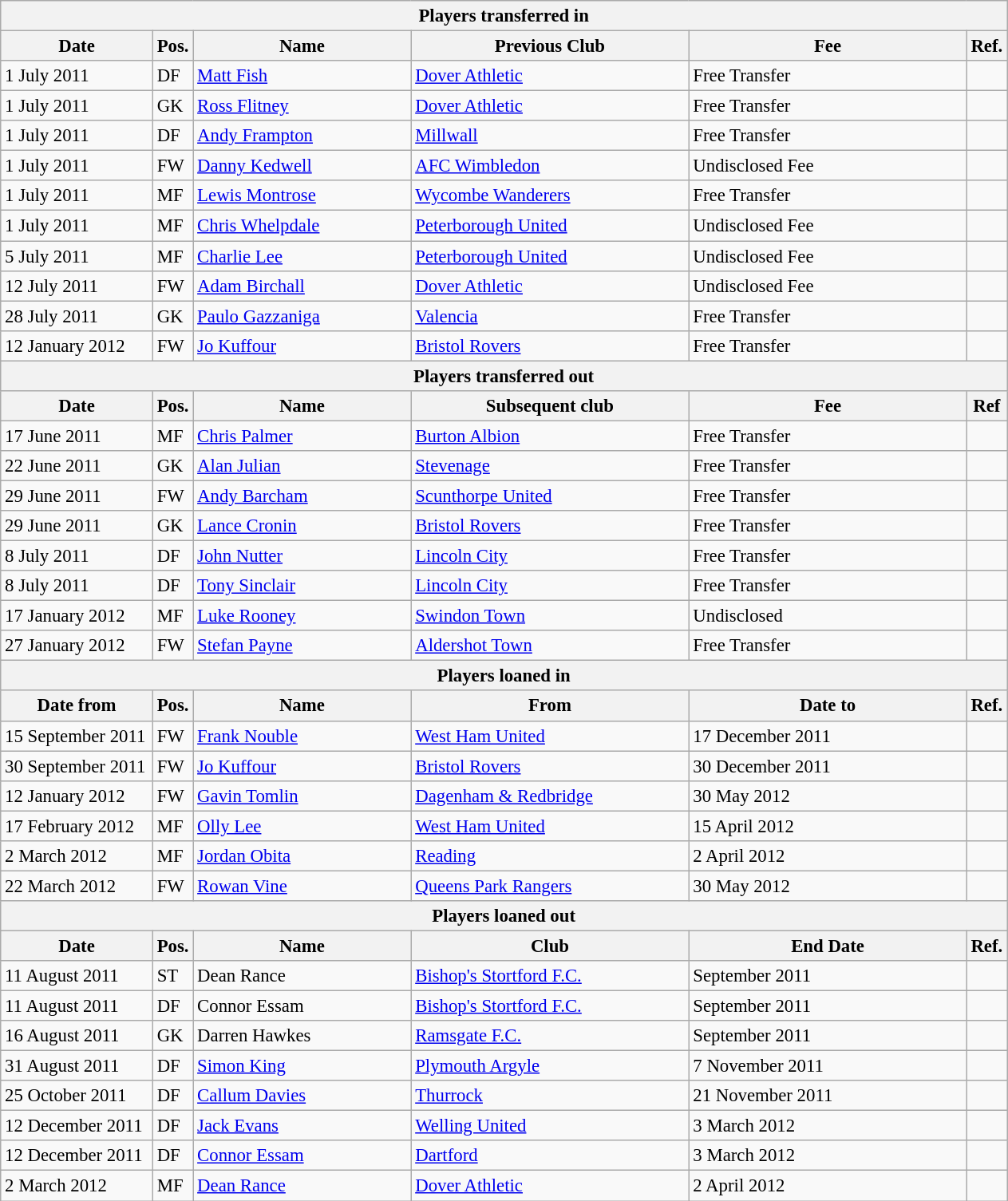<table class="wikitable" style="font-size:95%;">
<tr>
<th colspan="6">Players transferred in</th>
</tr>
<tr>
<th width="120px">Date</th>
<th width="25px">Pos.</th>
<th width="175px">Name</th>
<th width="225px">Previous Club</th>
<th width="200px">Fee</th>
<th width="25px">Ref.</th>
</tr>
<tr>
<td>1 July 2011</td>
<td>DF</td>
<td> <a href='#'>Matt Fish</a></td>
<td> <a href='#'>Dover Athletic</a></td>
<td>Free Transfer</td>
<td></td>
</tr>
<tr>
<td>1 July 2011</td>
<td>GK</td>
<td> <a href='#'>Ross Flitney</a></td>
<td> <a href='#'>Dover Athletic</a></td>
<td>Free Transfer</td>
<td></td>
</tr>
<tr>
<td>1 July 2011</td>
<td>DF</td>
<td> <a href='#'>Andy Frampton</a></td>
<td> <a href='#'>Millwall</a></td>
<td>Free Transfer</td>
<td></td>
</tr>
<tr>
<td>1 July 2011</td>
<td>FW</td>
<td> <a href='#'>Danny Kedwell</a></td>
<td> <a href='#'>AFC Wimbledon</a></td>
<td>Undisclosed Fee</td>
<td></td>
</tr>
<tr>
<td>1 July 2011</td>
<td>MF</td>
<td> <a href='#'>Lewis Montrose</a></td>
<td> <a href='#'>Wycombe Wanderers</a></td>
<td>Free Transfer</td>
<td></td>
</tr>
<tr>
<td>1 July 2011</td>
<td>MF</td>
<td> <a href='#'>Chris Whelpdale</a></td>
<td> <a href='#'>Peterborough United</a></td>
<td>Undisclosed Fee</td>
<td></td>
</tr>
<tr>
<td>5 July 2011</td>
<td>MF</td>
<td> <a href='#'>Charlie Lee</a></td>
<td> <a href='#'>Peterborough United</a></td>
<td>Undisclosed Fee</td>
<td></td>
</tr>
<tr>
<td>12 July 2011</td>
<td>FW</td>
<td> <a href='#'>Adam Birchall</a></td>
<td> <a href='#'>Dover Athletic</a></td>
<td>Undisclosed Fee</td>
<td></td>
</tr>
<tr>
<td>28 July 2011</td>
<td>GK</td>
<td> <a href='#'>Paulo Gazzaniga</a></td>
<td> <a href='#'>Valencia</a></td>
<td>Free Transfer</td>
<td></td>
</tr>
<tr>
<td>12 January 2012</td>
<td>FW</td>
<td> <a href='#'>Jo Kuffour</a></td>
<td> <a href='#'>Bristol Rovers</a></td>
<td>Free Transfer</td>
<td></td>
</tr>
<tr>
<th colspan="6">Players transferred out</th>
</tr>
<tr>
<th>Date</th>
<th>Pos.</th>
<th>Name</th>
<th>Subsequent club</th>
<th>Fee</th>
<th>Ref</th>
</tr>
<tr>
<td>17 June 2011</td>
<td>MF</td>
<td> <a href='#'>Chris Palmer</a></td>
<td> <a href='#'>Burton Albion</a></td>
<td>Free Transfer</td>
<td></td>
</tr>
<tr>
<td>22 June 2011</td>
<td>GK</td>
<td> <a href='#'>Alan Julian</a></td>
<td> <a href='#'>Stevenage</a></td>
<td>Free Transfer</td>
<td></td>
</tr>
<tr>
<td>29 June 2011</td>
<td>FW</td>
<td> <a href='#'>Andy Barcham</a></td>
<td> <a href='#'>Scunthorpe United</a></td>
<td>Free Transfer</td>
<td></td>
</tr>
<tr>
<td>29 June 2011</td>
<td>GK</td>
<td> <a href='#'>Lance Cronin</a></td>
<td> <a href='#'>Bristol Rovers</a></td>
<td>Free Transfer</td>
<td></td>
</tr>
<tr>
<td>8 July 2011</td>
<td>DF</td>
<td> <a href='#'>John Nutter</a></td>
<td> <a href='#'>Lincoln City</a></td>
<td>Free Transfer</td>
<td></td>
</tr>
<tr>
<td>8 July 2011</td>
<td>DF</td>
<td> <a href='#'>Tony Sinclair</a></td>
<td> <a href='#'>Lincoln City</a></td>
<td>Free Transfer</td>
<td></td>
</tr>
<tr>
<td>17 January 2012</td>
<td>MF</td>
<td> <a href='#'>Luke Rooney</a></td>
<td> <a href='#'>Swindon Town</a></td>
<td>Undisclosed</td>
<td></td>
</tr>
<tr>
<td>27 January 2012</td>
<td>FW</td>
<td> <a href='#'>Stefan Payne</a></td>
<td> <a href='#'>Aldershot Town</a></td>
<td>Free Transfer</td>
<td></td>
</tr>
<tr>
<th colspan="6">Players loaned in</th>
</tr>
<tr>
<th>Date from</th>
<th>Pos.</th>
<th>Name</th>
<th>From</th>
<th>Date to</th>
<th>Ref.</th>
</tr>
<tr>
<td>15 September 2011</td>
<td>FW</td>
<td> <a href='#'>Frank Nouble</a></td>
<td> <a href='#'>West Ham United</a></td>
<td>17 December 2011</td>
<td></td>
</tr>
<tr>
<td>30 September 2011</td>
<td>FW</td>
<td> <a href='#'>Jo Kuffour</a></td>
<td> <a href='#'>Bristol Rovers</a></td>
<td>30 December 2011</td>
<td></td>
</tr>
<tr>
<td>12 January 2012</td>
<td>FW</td>
<td> <a href='#'>Gavin Tomlin</a></td>
<td> <a href='#'>Dagenham & Redbridge</a></td>
<td>30 May 2012</td>
<td></td>
</tr>
<tr>
<td>17 February 2012</td>
<td>MF</td>
<td> <a href='#'>Olly Lee</a></td>
<td> <a href='#'>West Ham United</a></td>
<td>15 April 2012</td>
<td></td>
</tr>
<tr>
<td>2 March 2012</td>
<td>MF</td>
<td> <a href='#'>Jordan Obita</a></td>
<td> <a href='#'>Reading</a></td>
<td>2 April 2012</td>
<td></td>
</tr>
<tr>
<td>22 March 2012</td>
<td>FW</td>
<td> <a href='#'>Rowan Vine</a></td>
<td> <a href='#'>Queens Park Rangers</a></td>
<td>30 May 2012</td>
<td></td>
</tr>
<tr>
<th colspan="6">Players loaned out</th>
</tr>
<tr>
<th width="120px">Date</th>
<th width="25px">Pos.</th>
<th width="175px">Name</th>
<th width="225px">Club</th>
<th width="225px">End Date</th>
<th width="25px">Ref.</th>
</tr>
<tr>
<td>11 August 2011</td>
<td>ST</td>
<td> Dean Rance</td>
<td> <a href='#'>Bishop's Stortford F.C.</a></td>
<td>September 2011</td>
<td></td>
</tr>
<tr>
<td>11 August 2011</td>
<td>DF</td>
<td> Connor Essam</td>
<td> <a href='#'>Bishop's Stortford F.C.</a></td>
<td>September 2011</td>
<td></td>
</tr>
<tr>
<td>16 August 2011</td>
<td>GK</td>
<td> Darren Hawkes</td>
<td> <a href='#'>Ramsgate F.C.</a></td>
<td>September 2011</td>
<td></td>
</tr>
<tr>
<td>31 August 2011</td>
<td>DF</td>
<td> <a href='#'>Simon King</a></td>
<td> <a href='#'>Plymouth Argyle</a></td>
<td>7 November 2011</td>
<td></td>
</tr>
<tr>
<td>25 October 2011</td>
<td>DF</td>
<td> <a href='#'>Callum Davies</a></td>
<td> <a href='#'>Thurrock</a></td>
<td>21 November 2011</td>
<td></td>
</tr>
<tr>
<td>12 December 2011</td>
<td>DF</td>
<td> <a href='#'>Jack Evans</a></td>
<td> <a href='#'>Welling United</a></td>
<td>3 March 2012</td>
<td></td>
</tr>
<tr>
<td>12 December 2011</td>
<td>DF</td>
<td> <a href='#'>Connor Essam</a></td>
<td> <a href='#'>Dartford</a></td>
<td>3 March 2012</td>
<td></td>
</tr>
<tr>
<td>2 March 2012</td>
<td>MF</td>
<td> <a href='#'>Dean Rance</a></td>
<td> <a href='#'>Dover Athletic</a></td>
<td>2 April 2012</td>
<td></td>
</tr>
</table>
